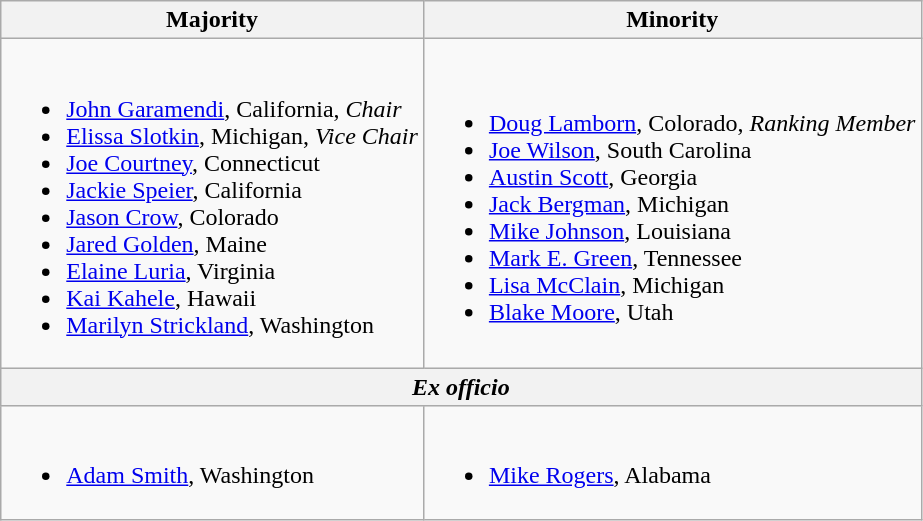<table class=wikitable>
<tr>
<th>Majority</th>
<th>Minority</th>
</tr>
<tr>
<td><br><ul><li><a href='#'>John Garamendi</a>, California, <em>Chair</em></li><li><a href='#'>Elissa Slotkin</a>, Michigan, <em>Vice Chair</em></li><li><a href='#'>Joe Courtney</a>, Connecticut</li><li><a href='#'>Jackie Speier</a>, California</li><li><a href='#'>Jason Crow</a>, Colorado</li><li><a href='#'>Jared Golden</a>, Maine</li><li><a href='#'>Elaine Luria</a>, Virginia</li><li><a href='#'>Kai Kahele</a>, Hawaii</li><li><a href='#'>Marilyn Strickland</a>, Washington</li></ul></td>
<td><br><ul><li><a href='#'>Doug Lamborn</a>, Colorado, <em>Ranking Member</em></li><li><a href='#'>Joe Wilson</a>, South Carolina</li><li><a href='#'>Austin Scott</a>, Georgia</li><li><a href='#'>Jack Bergman</a>, Michigan</li><li><a href='#'>Mike Johnson</a>, Louisiana</li><li><a href='#'>Mark E. Green</a>, Tennessee</li><li><a href='#'>Lisa McClain</a>, Michigan</li><li><a href='#'>Blake Moore</a>, Utah</li></ul></td>
</tr>
<tr>
<th colspan=2><em>Ex officio</em></th>
</tr>
<tr>
<td><br><ul><li><a href='#'>Adam Smith</a>, Washington</li></ul></td>
<td><br><ul><li><a href='#'>Mike Rogers</a>, Alabama</li></ul></td>
</tr>
</table>
